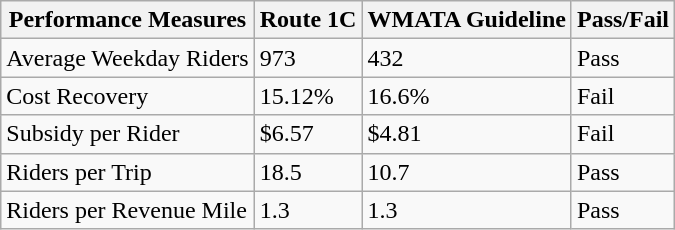<table class="wikitable">
<tr>
<th>Performance Measures</th>
<th>Route 1C</th>
<th>WMATA Guideline</th>
<th>Pass/Fail</th>
</tr>
<tr>
<td>Average Weekday Riders</td>
<td>973</td>
<td>432</td>
<td>Pass</td>
</tr>
<tr>
<td>Cost Recovery</td>
<td>15.12%</td>
<td>16.6%</td>
<td>Fail</td>
</tr>
<tr>
<td>Subsidy per Rider</td>
<td>$6.57</td>
<td>$4.81</td>
<td>Fail</td>
</tr>
<tr>
<td>Riders per Trip</td>
<td>18.5</td>
<td>10.7</td>
<td>Pass</td>
</tr>
<tr>
<td>Riders per Revenue Mile</td>
<td>1.3</td>
<td>1.3</td>
<td>Pass</td>
</tr>
</table>
